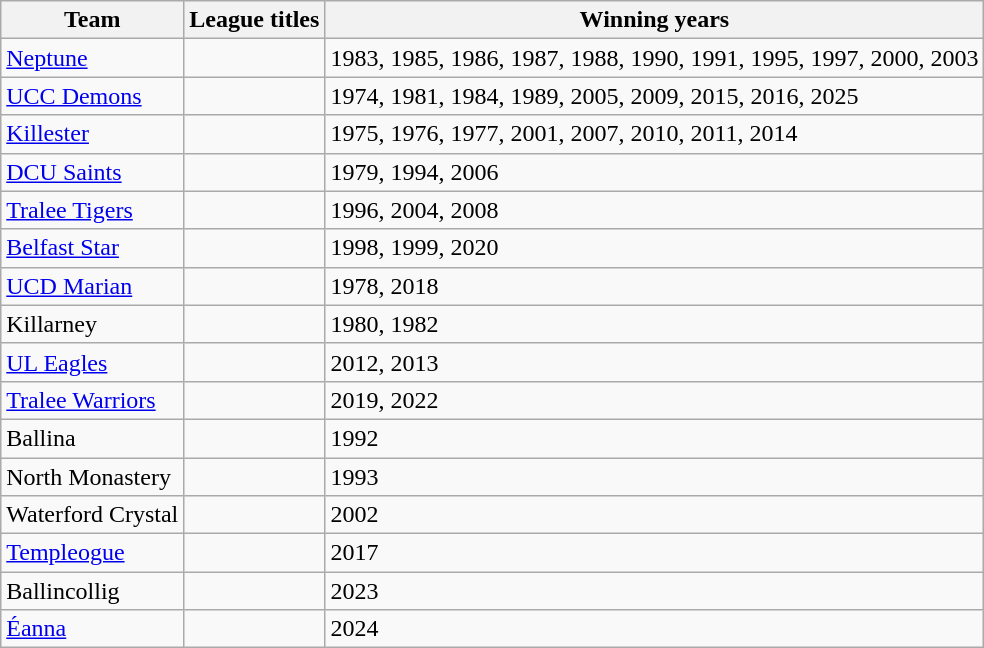<table class="wikitable">
<tr>
<th>Team</th>
<th>League titles</th>
<th>Winning years</th>
</tr>
<tr>
<td><a href='#'>Neptune</a></td>
<td></td>
<td>1983, 1985, 1986, 1987, 1988, 1990, 1991, 1995, 1997, 2000, 2003</td>
</tr>
<tr>
<td><a href='#'>UCC Demons</a></td>
<td></td>
<td>1974, 1981, 1984, 1989, 2005, 2009, 2015, 2016, 2025</td>
</tr>
<tr>
<td><a href='#'>Killester</a></td>
<td></td>
<td>1975, 1976, 1977, 2001, 2007, 2010, 2011, 2014</td>
</tr>
<tr>
<td><a href='#'>DCU Saints</a></td>
<td></td>
<td>1979, 1994, 2006</td>
</tr>
<tr>
<td><a href='#'>Tralee Tigers</a></td>
<td></td>
<td>1996, 2004, 2008</td>
</tr>
<tr>
<td><a href='#'>Belfast Star</a></td>
<td></td>
<td>1998, 1999, 2020</td>
</tr>
<tr>
<td><a href='#'>UCD Marian</a></td>
<td></td>
<td>1978, 2018</td>
</tr>
<tr>
<td>Killarney</td>
<td></td>
<td>1980, 1982</td>
</tr>
<tr>
<td><a href='#'>UL Eagles</a></td>
<td></td>
<td>2012, 2013</td>
</tr>
<tr>
<td><a href='#'>Tralee Warriors</a></td>
<td></td>
<td>2019, 2022</td>
</tr>
<tr>
<td>Ballina</td>
<td></td>
<td>1992</td>
</tr>
<tr>
<td>North Monastery</td>
<td></td>
<td>1993</td>
</tr>
<tr>
<td>Waterford Crystal</td>
<td></td>
<td>2002</td>
</tr>
<tr>
<td><a href='#'>Templeogue</a></td>
<td></td>
<td>2017</td>
</tr>
<tr>
<td>Ballincollig</td>
<td></td>
<td>2023</td>
</tr>
<tr>
<td><a href='#'>Éanna</a></td>
<td></td>
<td>2024</td>
</tr>
</table>
